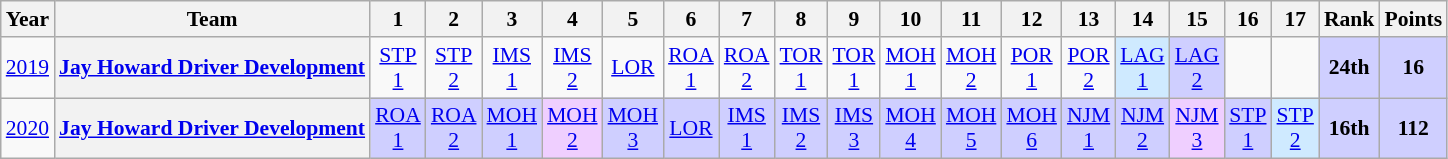<table class="wikitable" style="text-align:center; font-size:90%">
<tr>
<th>Year</th>
<th>Team</th>
<th>1</th>
<th>2</th>
<th>3</th>
<th>4</th>
<th>5</th>
<th>6</th>
<th>7</th>
<th>8</th>
<th>9</th>
<th>10</th>
<th>11</th>
<th>12</th>
<th>13</th>
<th>14</th>
<th>15</th>
<th>16</th>
<th>17</th>
<th>Rank</th>
<th>Points</th>
</tr>
<tr>
<td><a href='#'>2019</a></td>
<th><a href='#'>Jay Howard Driver Development</a></th>
<td><a href='#'>STP<br>1</a></td>
<td><a href='#'>STP<br>2</a></td>
<td><a href='#'>IMS<br>1</a></td>
<td><a href='#'>IMS<br>2</a></td>
<td><a href='#'>LOR</a></td>
<td><a href='#'>ROA<br>1</a></td>
<td><a href='#'>ROA<br>2</a></td>
<td><a href='#'>TOR<br>1</a></td>
<td><a href='#'>TOR<br>1</a></td>
<td><a href='#'>MOH<br>1</a></td>
<td><a href='#'>MOH<br>2</a></td>
<td><a href='#'>POR<br>1</a></td>
<td><a href='#'>POR<br>2</a></td>
<td style="background:#cfeaff;"><a href='#'>LAG<br>1</a><br></td>
<td style="background:#cfcfff;"><a href='#'>LAG<br>2</a><br></td>
<td></td>
<td></td>
<th style="background:#CFCFFF;">24th</th>
<th style="background:#CFCFFF;">16</th>
</tr>
<tr>
<td><a href='#'>2020</a></td>
<th><a href='#'>Jay Howard Driver Development</a></th>
<td style="background:#cfcfff;"><a href='#'>ROA<br>1</a><br></td>
<td style="background:#cfcfff;"><a href='#'>ROA<br>2</a><br></td>
<td style="background:#cfcfff;"><a href='#'>MOH<br>1</a><br></td>
<td style="background:#efcfff;"><a href='#'>MOH<br>2</a><br></td>
<td style="background:#cfcfff;"><a href='#'>MOH<br>3</a><br></td>
<td style="background:#cfcfff;"><a href='#'>LOR</a><br></td>
<td style="background:#cfcfff;"><a href='#'>IMS<br>1</a><br></td>
<td style="background:#cfcfff;"><a href='#'>IMS<br>2</a><br></td>
<td style="background:#cfcfff;"><a href='#'>IMS<br>3</a><br></td>
<td style="background:#cfcfff;"><a href='#'>MOH<br>4</a><br></td>
<td style="background:#cfcfff;"><a href='#'>MOH<br>5</a><br></td>
<td style="background:#cfcfff;"><a href='#'>MOH<br>6</a><br></td>
<td style="background:#cfcfff;"><a href='#'>NJM<br>1</a><br></td>
<td style="background:#cfcfff;"><a href='#'>NJM<br>2</a><br></td>
<td style="background:#efcfff;"><a href='#'>NJM<br>3</a><br></td>
<td style="background:#cfcfff;"><a href='#'>STP<br>1</a><br></td>
<td style="background:#cfeaff;"><a href='#'>STP<br>2</a><br></td>
<th style="background:#CFCFFF;">16th</th>
<th style="background:#CFCFFF;">112</th>
</tr>
</table>
